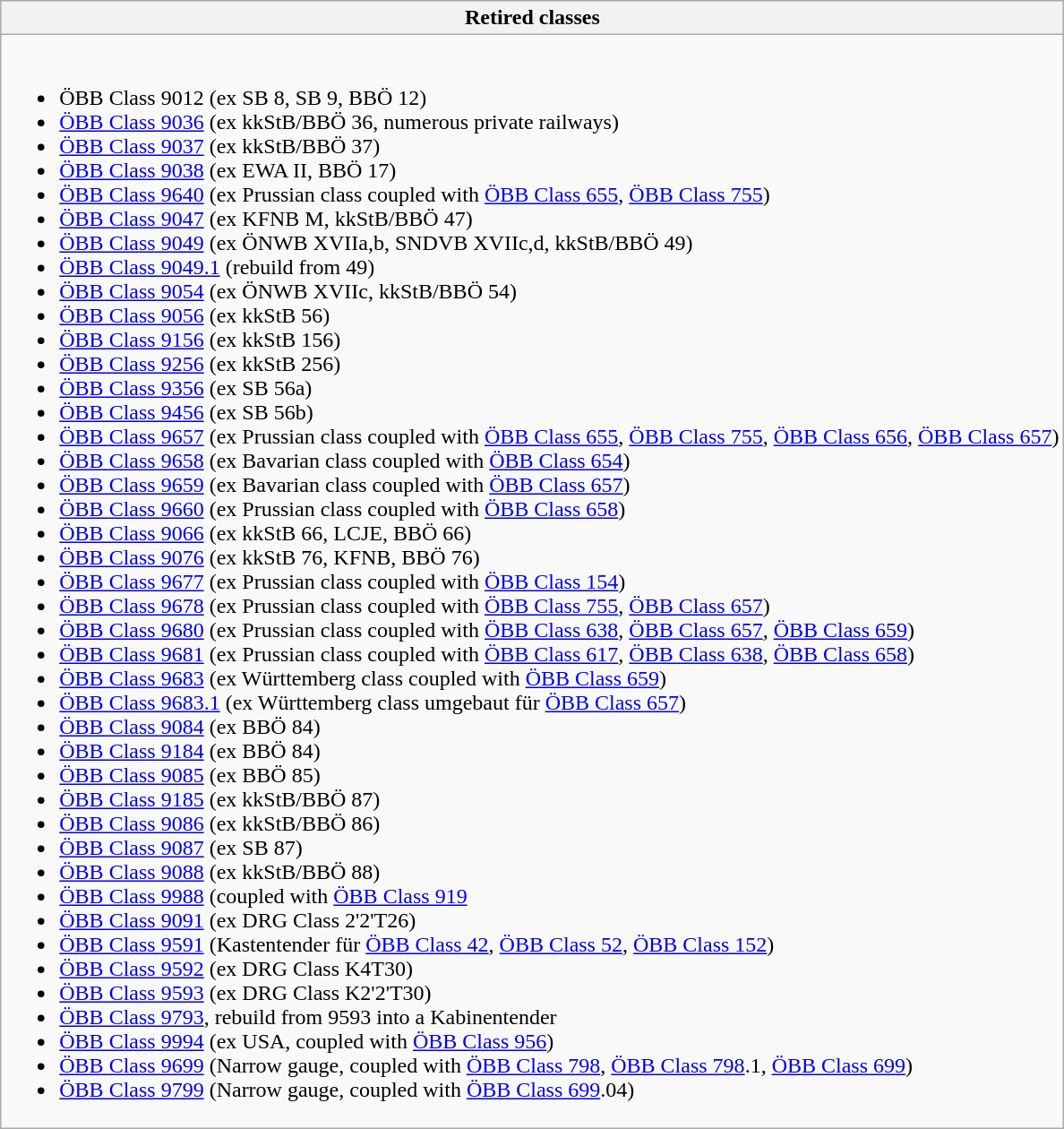<table class="wikitable">
<tr>
<th>Retired classes</th>
</tr>
<tr>
<td><br><ul><li>ÖBB Class 9012 (ex SB 8, SB 9, BBÖ 12)</li><li><a href='#'>ÖBB Class 9036</a> (ex kkStB/BBÖ 36, numerous private railways)</li><li><a href='#'>ÖBB Class 9037</a> (ex kkStB/BBÖ 37)</li><li><a href='#'>ÖBB Class 9038</a> (ex EWA II, BBÖ 17)</li><li><a href='#'>ÖBB Class 9640</a> (ex Prussian class coupled with <a href='#'>ÖBB Class 655</a>, <a href='#'>ÖBB Class 755</a>)</li><li><a href='#'>ÖBB Class 9047</a> (ex KFNB M, kkStB/BBÖ 47)</li><li><a href='#'>ÖBB Class 9049</a> (ex ÖNWB XVIIa,b, SNDVB XVIIc,d, kkStB/BBÖ 49)</li><li><a href='#'>ÖBB Class 9049.1</a> (rebuild from 49)</li><li><a href='#'>ÖBB Class 9054</a> (ex ÖNWB XVIIc, kkStB/BBÖ 54)</li><li><a href='#'>ÖBB Class 9056</a> (ex kkStB 56)</li><li><a href='#'>ÖBB Class 9156</a> (ex kkStB 156)</li><li><a href='#'>ÖBB Class 9256</a> (ex kkStB 256)</li><li><a href='#'>ÖBB Class 9356</a> (ex SB 56a)</li><li><a href='#'>ÖBB Class 9456</a> (ex SB 56b)</li><li><a href='#'>ÖBB Class 9657</a> (ex Prussian class coupled with <a href='#'>ÖBB Class 655</a>, <a href='#'>ÖBB Class 755</a>, <a href='#'>ÖBB Class 656</a>, <a href='#'>ÖBB Class 657</a>)</li><li><a href='#'>ÖBB Class 9658</a> (ex Bavarian class coupled with <a href='#'>ÖBB Class 654</a>)</li><li><a href='#'>ÖBB Class 9659</a> (ex Bavarian class coupled with <a href='#'>ÖBB Class 657</a>)</li><li><a href='#'>ÖBB Class 9660</a> (ex Prussian class coupled with <a href='#'>ÖBB Class 658</a>)</li><li><a href='#'>ÖBB Class 9066</a> (ex kkStB 66, LCJE, BBÖ 66)</li><li><a href='#'>ÖBB Class 9076</a> (ex kkStB 76, KFNB, BBÖ 76)</li><li><a href='#'>ÖBB Class 9677</a> (ex Prussian class coupled with <a href='#'>ÖBB Class 154</a>)</li><li><a href='#'>ÖBB Class 9678</a> (ex Prussian class coupled with <a href='#'>ÖBB Class 755</a>, <a href='#'>ÖBB Class 657</a>)</li><li><a href='#'>ÖBB Class 9680</a> (ex Prussian class coupled with <a href='#'>ÖBB Class 638</a>, <a href='#'>ÖBB Class 657</a>, <a href='#'>ÖBB Class 659</a>)</li><li><a href='#'>ÖBB Class 9681</a> (ex Prussian class coupled with <a href='#'>ÖBB Class 617</a>, <a href='#'>ÖBB Class 638</a>, <a href='#'>ÖBB Class 658</a>)</li><li><a href='#'>ÖBB Class 9683</a> (ex Württemberg class coupled with <a href='#'>ÖBB Class 659</a>)</li><li><a href='#'>ÖBB Class 9683.1</a> (ex Württemberg class umgebaut für <a href='#'>ÖBB Class 657</a>)</li><li><a href='#'>ÖBB Class 9084</a> (ex BBÖ 84)</li><li><a href='#'>ÖBB Class 9184</a> (ex BBÖ 84)</li><li><a href='#'>ÖBB Class 9085</a> (ex BBÖ 85)</li><li><a href='#'>ÖBB Class 9185</a> (ex kkStB/BBÖ 87)</li><li><a href='#'>ÖBB Class 9086</a> (ex kkStB/BBÖ 86)</li><li><a href='#'>ÖBB Class 9087</a> (ex SB 87)</li><li><a href='#'>ÖBB Class 9088</a> (ex kkStB/BBÖ 88)</li><li><a href='#'>ÖBB Class 9988</a> (coupled with <a href='#'>ÖBB Class 919</a></li><li><a href='#'>ÖBB Class 9091</a> (ex DRG Class 2'2'T26)</li><li><a href='#'>ÖBB Class 9591</a> (Kastentender für <a href='#'>ÖBB Class 42</a>, <a href='#'>ÖBB Class 52</a>, <a href='#'>ÖBB Class 152</a>)</li><li><a href='#'>ÖBB Class 9592</a> (ex DRG Class K4T30)</li><li><a href='#'>ÖBB Class 9593</a> (ex DRG Class K2'2'T30)</li><li><a href='#'>ÖBB Class 9793</a>, rebuild from 9593 into a Kabinentender</li><li><a href='#'>ÖBB Class 9994</a> (ex USA, coupled with <a href='#'>ÖBB Class 956</a>)</li><li><a href='#'>ÖBB Class 9699</a> (Narrow gauge, coupled with <a href='#'>ÖBB Class 798</a>, <a href='#'>ÖBB Class 798</a>.1, <a href='#'>ÖBB Class 699</a>)</li><li><a href='#'>ÖBB Class 9799</a> (Narrow gauge, coupled with <a href='#'>ÖBB Class 699</a>.04)</li></ul></td>
</tr>
</table>
